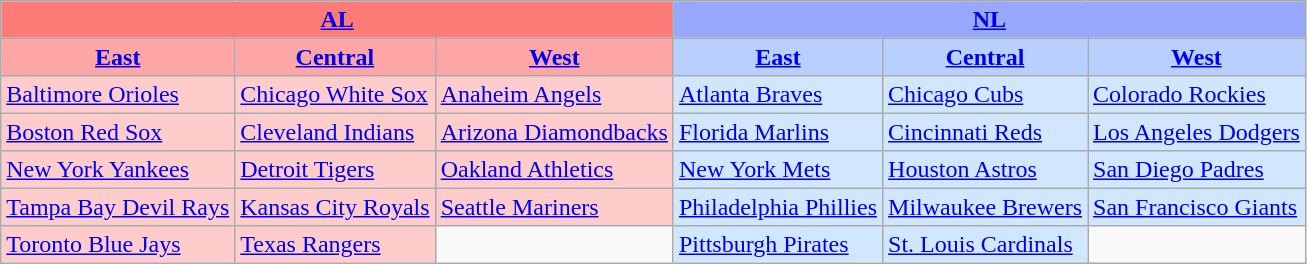<table class="wikitable" style="font-size:100%;line-height:1.1;">
<tr>
<th colspan="3" style="background-color: #FF7B77;"><a href='#'>AL</a></th>
<th colspan="3" style="background-color: #99A8FF;"><a href='#'>NL</a></th>
</tr>
<tr>
<th style="background-color: #FFA7A7;"><a href='#'>East</a></th>
<th style="background-color: #FFA7A7;"><a href='#'>Central</a></th>
<th style="background-color: #FFA7A7;"><a href='#'>West</a></th>
<th style="background-color: #B7D0FF;"><a href='#'>East</a></th>
<th style="background-color: #B7D0FF;"><a href='#'>Central</a></th>
<th style="background-color: #B7D0FF;"><a href='#'>West</a></th>
</tr>
<tr>
<td style="background-color: #FFCCCC;"><a href='#'>Baltimore Orioles</a></td>
<td style="background-color: #FFCCCC;"><a href='#'>Chicago White Sox</a></td>
<td style="background-color: #FFCCCC;"><a href='#'>Anaheim Angels</a></td>
<td style="background-color: #D0E7FF;"><a href='#'>Atlanta Braves</a></td>
<td style="background-color: #D0E7FF;"><a href='#'>Chicago Cubs</a></td>
<td style="background-color: #D0E7FF;"><a href='#'>Colorado Rockies</a></td>
</tr>
<tr>
<td style="background-color: #FFCCCC;"><a href='#'>Boston Red Sox</a></td>
<td style="background-color: #FFCCCC;"><a href='#'>Cleveland Indians</a></td>
<td style="background-color: #FFCCCC;"><a href='#'>Arizona Diamondbacks</a></td>
<td style="background-color: #D0E7FF;"><a href='#'>Florida Marlins</a></td>
<td style="background-color: #D0E7FF;"><a href='#'>Cincinnati Reds</a></td>
<td style="background-color: #D0E7FF;"><a href='#'>Los Angeles Dodgers</a></td>
</tr>
<tr>
<td style="background-color: #FFCCCC;"><a href='#'>New York Yankees</a></td>
<td style="background-color: #FFCCCC;"><a href='#'>Detroit Tigers</a></td>
<td style="background-color: #FFCCCC;"><a href='#'>Oakland Athletics</a></td>
<td style="background-color: #D0E7FF;"><a href='#'>New York Mets</a></td>
<td style="background-color: #D0E7FF;"><a href='#'>Houston Astros</a></td>
<td style="background-color: #D0E7FF;"><a href='#'>San Diego Padres</a></td>
</tr>
<tr>
<td style="background-color: #FFCCCC;"><a href='#'>Tampa Bay Devil Rays</a></td>
<td style="background-color: #FFCCCC;"><a href='#'>Kansas City Royals</a></td>
<td style="background-color: #FFCCCC;"><a href='#'>Seattle Mariners</a></td>
<td style="background-color: #D0E7FF;"><a href='#'>Philadelphia Phillies</a></td>
<td style="background-color: #D0E7FF;"><a href='#'>Milwaukee Brewers</a></td>
<td style="background-color: #D0E7FF;"><a href='#'>San Francisco Giants</a></td>
</tr>
<tr>
<td style="background-color: #FFCCCC;"><a href='#'>Toronto Blue Jays</a></td>
<td style="background-color: #FFCCCC;"><a href='#'>Texas Rangers</a></td>
<td> </td>
<td style="background-color: #D0E7FF;"><a href='#'>Pittsburgh Pirates</a></td>
<td style="background-color: #D0E7FF;"><a href='#'>St. Louis Cardinals</a></td>
<td> </td>
</tr>
</table>
